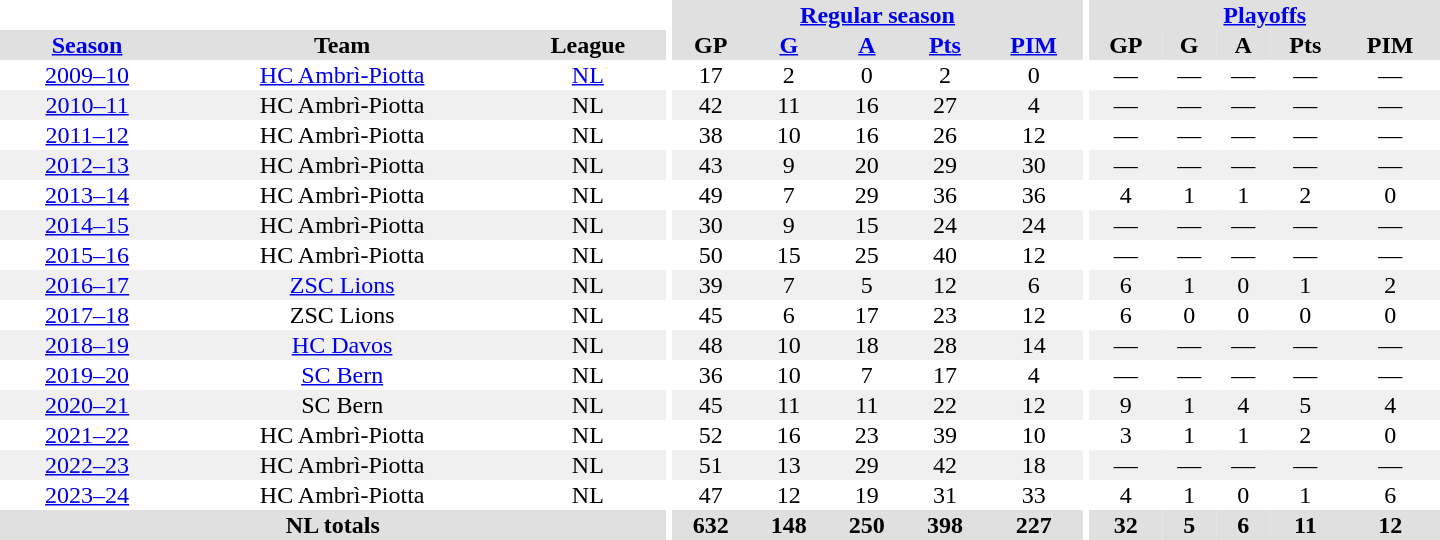<table border="0" cellpadding="1" cellspacing="0" style="text-align:center; width:60em">
<tr bgcolor="#e0e0e0">
<th colspan="3" bgcolor="#ffffff"></th>
<th rowspan="99" bgcolor="#ffffff"></th>
<th colspan="5"><a href='#'>Regular season</a></th>
<th rowspan="99" bgcolor="#ffffff"></th>
<th colspan="5"><a href='#'>Playoffs</a></th>
</tr>
<tr bgcolor="#e0e0e0">
<th><a href='#'>Season</a></th>
<th>Team</th>
<th>League</th>
<th>GP</th>
<th><a href='#'>G</a></th>
<th><a href='#'>A</a></th>
<th><a href='#'>Pts</a></th>
<th><a href='#'>PIM</a></th>
<th>GP</th>
<th>G</th>
<th>A</th>
<th>Pts</th>
<th>PIM</th>
</tr>
<tr ALIGN="center">
<td><a href='#'>2009–10</a></td>
<td><a href='#'>HC Ambrì-Piotta</a></td>
<td><a href='#'>NL</a></td>
<td>17</td>
<td>2</td>
<td>0</td>
<td>2</td>
<td>0</td>
<td>—</td>
<td>—</td>
<td>—</td>
<td>—</td>
<td>—</td>
</tr>
<tr ALIGN="center" bgcolor="#f0f0f0">
<td><a href='#'>2010–11</a></td>
<td>HC Ambrì-Piotta</td>
<td>NL</td>
<td>42</td>
<td>11</td>
<td>16</td>
<td>27</td>
<td>4</td>
<td>—</td>
<td>—</td>
<td>—</td>
<td>—</td>
<td>—</td>
</tr>
<tr ALIGN="center">
<td><a href='#'>2011–12</a></td>
<td>HC Ambrì-Piotta</td>
<td>NL</td>
<td>38</td>
<td>10</td>
<td>16</td>
<td>26</td>
<td>12</td>
<td>—</td>
<td>—</td>
<td>—</td>
<td>—</td>
<td>—</td>
</tr>
<tr ALIGN="center" bgcolor="#f0f0f0">
<td><a href='#'>2012–13</a></td>
<td>HC Ambrì-Piotta</td>
<td>NL</td>
<td>43</td>
<td>9</td>
<td>20</td>
<td>29</td>
<td>30</td>
<td>—</td>
<td>—</td>
<td>—</td>
<td>—</td>
<td>—</td>
</tr>
<tr ALIGN="center">
<td><a href='#'>2013–14</a></td>
<td>HC Ambrì-Piotta</td>
<td>NL</td>
<td>49</td>
<td>7</td>
<td>29</td>
<td>36</td>
<td>36</td>
<td>4</td>
<td>1</td>
<td>1</td>
<td>2</td>
<td>0</td>
</tr>
<tr ALIGN="center" bgcolor="#f0f0f0">
<td><a href='#'>2014–15</a></td>
<td>HC Ambrì-Piotta</td>
<td>NL</td>
<td>30</td>
<td>9</td>
<td>15</td>
<td>24</td>
<td>24</td>
<td>—</td>
<td>—</td>
<td>—</td>
<td>—</td>
<td>—</td>
</tr>
<tr ALIGN="center">
<td><a href='#'>2015–16</a></td>
<td>HC Ambrì-Piotta</td>
<td>NL</td>
<td>50</td>
<td>15</td>
<td>25</td>
<td>40</td>
<td>12</td>
<td>—</td>
<td>—</td>
<td>—</td>
<td>—</td>
<td>—</td>
</tr>
<tr ALIGN="center" bgcolor="#f0f0f0">
<td><a href='#'>2016–17</a></td>
<td><a href='#'>ZSC Lions</a></td>
<td>NL</td>
<td>39</td>
<td>7</td>
<td>5</td>
<td>12</td>
<td>6</td>
<td>6</td>
<td>1</td>
<td>0</td>
<td>1</td>
<td>2</td>
</tr>
<tr ALIGN="center">
<td><a href='#'>2017–18</a></td>
<td>ZSC Lions</td>
<td>NL</td>
<td>45</td>
<td>6</td>
<td>17</td>
<td>23</td>
<td>12</td>
<td>6</td>
<td>0</td>
<td>0</td>
<td>0</td>
<td>0</td>
</tr>
<tr ALIGN="center" bgcolor="#f0f0f0">
<td><a href='#'>2018–19</a></td>
<td><a href='#'>HC Davos</a></td>
<td>NL</td>
<td>48</td>
<td>10</td>
<td>18</td>
<td>28</td>
<td>14</td>
<td>—</td>
<td>—</td>
<td>—</td>
<td>—</td>
<td>—</td>
</tr>
<tr ALIGN="center">
<td><a href='#'>2019–20</a></td>
<td><a href='#'>SC Bern</a></td>
<td>NL</td>
<td>36</td>
<td>10</td>
<td>7</td>
<td>17</td>
<td>4</td>
<td>—</td>
<td>—</td>
<td>—</td>
<td>—</td>
<td>—</td>
</tr>
<tr ALIGN="center" bgcolor="#f0f0f0">
<td><a href='#'>2020–21</a></td>
<td>SC Bern</td>
<td>NL</td>
<td>45</td>
<td>11</td>
<td>11</td>
<td>22</td>
<td>12</td>
<td>9</td>
<td>1</td>
<td>4</td>
<td>5</td>
<td>4</td>
</tr>
<tr ALIGN="center">
<td><a href='#'>2021–22</a></td>
<td>HC Ambrì-Piotta</td>
<td>NL</td>
<td>52</td>
<td>16</td>
<td>23</td>
<td>39</td>
<td>10</td>
<td>3</td>
<td>1</td>
<td>1</td>
<td>2</td>
<td>0</td>
</tr>
<tr ALIGN="center" bgcolor="#f0f0f0">
<td><a href='#'>2022–23</a></td>
<td>HC Ambrì-Piotta</td>
<td>NL</td>
<td>51</td>
<td>13</td>
<td>29</td>
<td>42</td>
<td>18</td>
<td>—</td>
<td>—</td>
<td>—</td>
<td>—</td>
<td>—</td>
</tr>
<tr ALIGN="center">
<td><a href='#'>2023–24</a></td>
<td>HC Ambrì-Piotta</td>
<td>NL</td>
<td>47</td>
<td>12</td>
<td>19</td>
<td>31</td>
<td>33</td>
<td>4</td>
<td>1</td>
<td>0</td>
<td>1</td>
<td>6</td>
</tr>
<tr ALIGN="center" bgcolor="#e0e0e0">
<th colspan="3">NL totals</th>
<th>632</th>
<th>148</th>
<th>250</th>
<th>398</th>
<th>227</th>
<th>32</th>
<th>5</th>
<th>6</th>
<th>11</th>
<th>12</th>
</tr>
</table>
